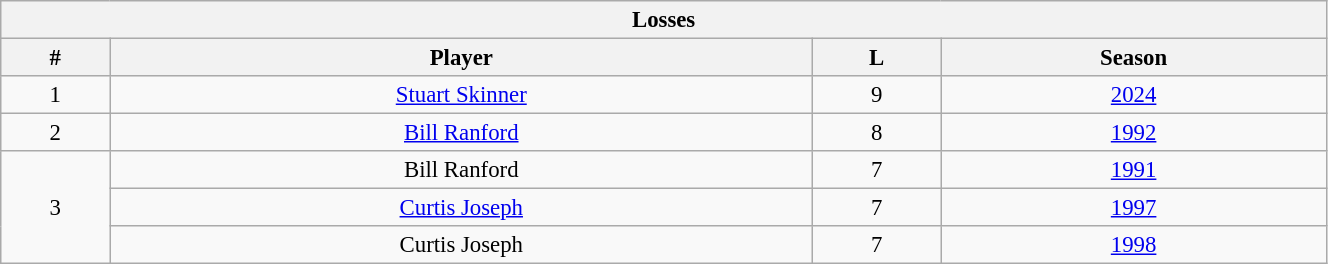<table class="wikitable" style="text-align: center; font-size: 95%" width="70%">
<tr>
<th colspan="4">Losses</th>
</tr>
<tr>
<th>#</th>
<th>Player</th>
<th>L</th>
<th>Season</th>
</tr>
<tr>
<td>1</td>
<td><a href='#'>Stuart Skinner</a></td>
<td>9</td>
<td><a href='#'>2024</a></td>
</tr>
<tr>
<td>2</td>
<td><a href='#'>Bill Ranford</a></td>
<td>8</td>
<td><a href='#'>1992</a></td>
</tr>
<tr>
<td rowspan="3">3</td>
<td>Bill Ranford</td>
<td>7</td>
<td><a href='#'>1991</a></td>
</tr>
<tr>
<td><a href='#'>Curtis Joseph</a></td>
<td>7</td>
<td><a href='#'>1997</a></td>
</tr>
<tr>
<td>Curtis Joseph</td>
<td>7</td>
<td><a href='#'>1998</a></td>
</tr>
</table>
